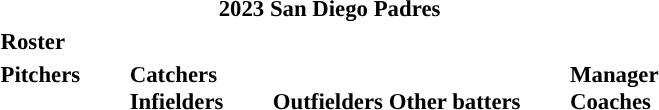<table class="toccolours" style="font-size: 95%;">
<tr>
<th colspan="10">2023 San Diego Padres</th>
</tr>
<tr>
<td colspan="10"><strong>Roster</strong></td>
</tr>
<tr>
<td valign="top"><strong>Pitchers</strong><br>



























</td>
<td width="25px"></td>
<td valign="top"><strong>Catchers</strong><br>



<strong>Infielders</strong>












</td>
<td width="25px"></td>
<td valign="top"><br><strong>Outfielders</strong>









<strong>Other batters</strong>
</td>
<td width="25px"></td>
<td valign="top"><strong>Manager</strong><br>
<strong>Coaches</strong>
 
 
 
 
 
 
 
 
 
 
 
 
 </td>
</tr>
</table>
